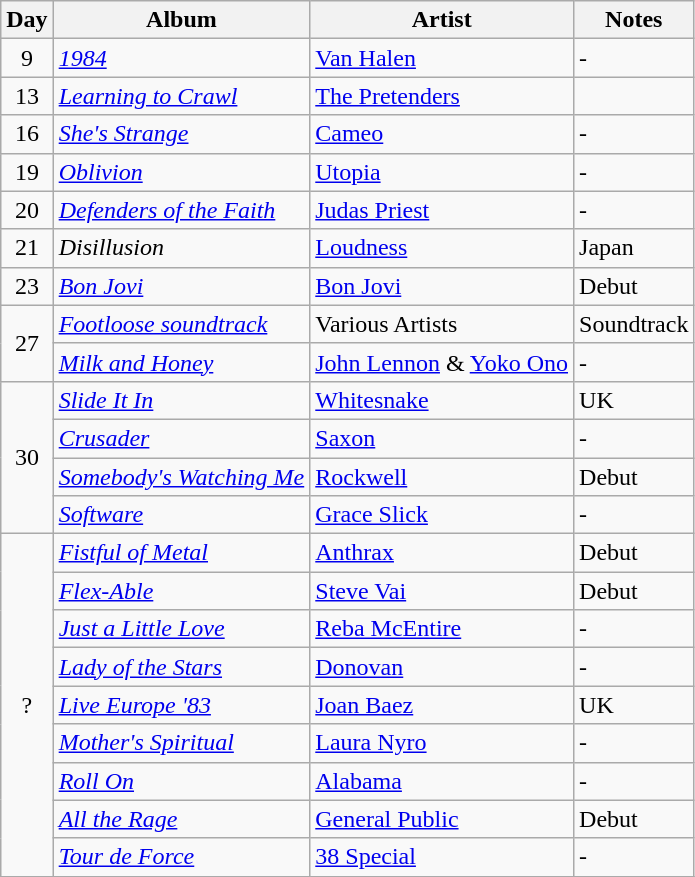<table class="wikitable">
<tr>
<th>Day</th>
<th>Album</th>
<th>Artist</th>
<th>Notes</th>
</tr>
<tr>
<td rowspan="1" align="center">9</td>
<td><em><a href='#'>1984</a></em></td>
<td><a href='#'>Van Halen</a></td>
<td>-</td>
</tr>
<tr>
<td rowspan="1" align="center">13</td>
<td><em><a href='#'>Learning to Crawl</a></em></td>
<td><a href='#'>The Pretenders</a></td>
<td></td>
</tr>
<tr>
<td rowspan="1" align="center">16</td>
<td><em><a href='#'>She's Strange</a></em></td>
<td><a href='#'>Cameo</a></td>
<td>-</td>
</tr>
<tr>
<td rowspan="1" align="center">19</td>
<td><em><a href='#'>Oblivion</a></em></td>
<td><a href='#'>Utopia</a></td>
<td>-</td>
</tr>
<tr>
<td rowspan="1" align="center">20</td>
<td><em><a href='#'>Defenders of the Faith</a></em></td>
<td><a href='#'>Judas Priest</a></td>
<td>-</td>
</tr>
<tr>
<td rowspan="1" align="center">21</td>
<td><em>Disillusion</em></td>
<td><a href='#'>Loudness</a></td>
<td>Japan</td>
</tr>
<tr>
<td rowspan="1" align="center">23</td>
<td><em><a href='#'>Bon Jovi</a></em></td>
<td><a href='#'>Bon Jovi</a></td>
<td>Debut</td>
</tr>
<tr>
<td rowspan="2" align="center">27</td>
<td><em><a href='#'>Footloose soundtrack</a></em></td>
<td>Various Artists</td>
<td>Soundtrack</td>
</tr>
<tr>
<td><em><a href='#'>Milk and Honey</a></em></td>
<td><a href='#'>John Lennon</a> & <a href='#'>Yoko Ono</a></td>
<td>-</td>
</tr>
<tr>
<td rowspan="4" align="center">30</td>
<td><em><a href='#'>Slide It In</a></em></td>
<td><a href='#'>Whitesnake</a></td>
<td>UK</td>
</tr>
<tr>
<td><em><a href='#'>Crusader</a></em></td>
<td><a href='#'>Saxon</a></td>
<td>-</td>
</tr>
<tr>
<td><em><a href='#'>Somebody's Watching Me</a></em></td>
<td><a href='#'>Rockwell</a></td>
<td>Debut</td>
</tr>
<tr>
<td><em><a href='#'>Software</a></em></td>
<td><a href='#'>Grace Slick</a></td>
<td>-</td>
</tr>
<tr>
<td rowspan="9" align="center">?</td>
<td><em><a href='#'>Fistful of Metal</a></em></td>
<td><a href='#'>Anthrax</a></td>
<td>Debut</td>
</tr>
<tr>
<td><em><a href='#'>Flex-Able</a></em></td>
<td><a href='#'>Steve Vai</a></td>
<td>Debut</td>
</tr>
<tr>
<td><em><a href='#'>Just a Little Love</a></em></td>
<td><a href='#'>Reba McEntire</a></td>
<td>-</td>
</tr>
<tr>
<td><em><a href='#'>Lady of the Stars</a></em></td>
<td><a href='#'>Donovan</a></td>
<td>-</td>
</tr>
<tr>
<td><em><a href='#'>Live Europe '83</a></em></td>
<td><a href='#'>Joan Baez</a></td>
<td>UK</td>
</tr>
<tr>
<td><em><a href='#'>Mother's Spiritual</a></em></td>
<td><a href='#'>Laura Nyro</a></td>
<td>-</td>
</tr>
<tr>
<td><em><a href='#'>Roll On</a></em></td>
<td><a href='#'>Alabama</a></td>
<td>-</td>
</tr>
<tr>
<td><em><a href='#'>All the Rage</a></em></td>
<td><a href='#'>General Public</a></td>
<td>Debut</td>
</tr>
<tr>
<td><em><a href='#'>Tour de Force</a></em></td>
<td><a href='#'>38 Special</a></td>
<td>-</td>
</tr>
<tr>
</tr>
</table>
